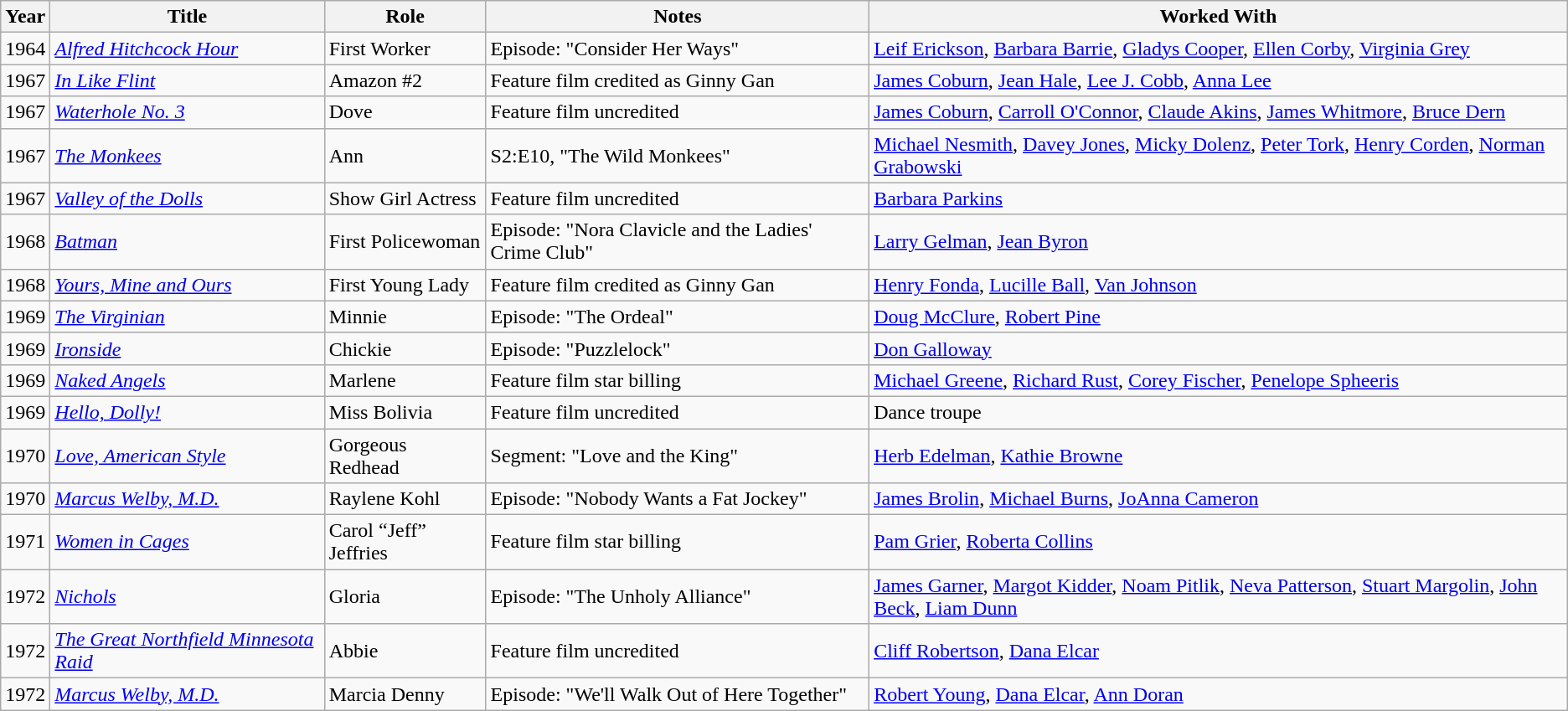<table class="wikitable sortable">
<tr>
<th>Year</th>
<th>Title</th>
<th>Role</th>
<th class="unsortable">Notes</th>
<th class="unsortable">Worked With</th>
</tr>
<tr>
<td>1964</td>
<td><em><a href='#'>Alfred Hitchcock Hour</a></em></td>
<td>First Worker</td>
<td>Episode: "Consider Her Ways"</td>
<td><a href='#'>Leif Erickson</a>, <a href='#'>Barbara Barrie</a>, <a href='#'>Gladys Cooper</a>, <a href='#'>Ellen Corby</a>, <a href='#'>Virginia Grey</a></td>
</tr>
<tr>
<td>1967</td>
<td><em><a href='#'>In Like Flint</a></em></td>
<td>Amazon #2</td>
<td>Feature film credited as Ginny Gan</td>
<td><a href='#'>James Coburn</a>, <a href='#'>Jean Hale</a>, <a href='#'>Lee J. Cobb</a>, <a href='#'>Anna Lee</a></td>
</tr>
<tr>
<td>1967</td>
<td><em><a href='#'>Waterhole No. 3</a></em></td>
<td>Dove</td>
<td>Feature film uncredited</td>
<td><a href='#'>James Coburn</a>, <a href='#'>Carroll O'Connor</a>, <a href='#'>Claude Akins</a>, <a href='#'>James Whitmore</a>, <a href='#'>Bruce Dern</a></td>
</tr>
<tr>
<td>1967</td>
<td><em><a href='#'>The Monkees</a></em></td>
<td>Ann</td>
<td>S2:E10, "The Wild Monkees"</td>
<td><a href='#'>Michael Nesmith</a>, <a href='#'>Davey Jones</a>, <a href='#'>Micky Dolenz</a>, <a href='#'>Peter Tork</a>, <a href='#'>Henry Corden</a>, <a href='#'>Norman Grabowski</a></td>
</tr>
<tr>
<td>1967</td>
<td><em><a href='#'>Valley of the Dolls</a></em></td>
<td>Show Girl Actress</td>
<td>Feature film uncredited</td>
<td><a href='#'>Barbara Parkins</a></td>
</tr>
<tr>
<td>1968</td>
<td><em><a href='#'>Batman</a></em></td>
<td>First Policewoman</td>
<td>Episode: "Nora Clavicle and the Ladies' Crime Club"</td>
<td><a href='#'>Larry Gelman</a>, <a href='#'>Jean Byron</a></td>
</tr>
<tr>
<td>1968</td>
<td><em><a href='#'>Yours, Mine and Ours</a></em></td>
<td>First Young Lady</td>
<td>Feature film credited as Ginny Gan</td>
<td><a href='#'>Henry Fonda</a>, <a href='#'>Lucille Ball</a>, <a href='#'>Van Johnson</a></td>
</tr>
<tr>
<td>1969</td>
<td><em><a href='#'>The Virginian</a></em></td>
<td>Minnie</td>
<td>Episode: "The Ordeal"</td>
<td><a href='#'>Doug McClure</a>, <a href='#'>Robert Pine</a></td>
</tr>
<tr>
<td>1969</td>
<td><em><a href='#'>Ironside</a></em></td>
<td>Chickie</td>
<td>Episode: "Puzzlelock"</td>
<td><a href='#'>Don Galloway</a></td>
</tr>
<tr>
<td>1969</td>
<td><em><a href='#'>Naked Angels</a></em></td>
<td>Marlene</td>
<td>Feature film star billing</td>
<td><a href='#'>Michael Greene</a>, <a href='#'>Richard Rust</a>, <a href='#'>Corey Fischer</a>, <a href='#'>Penelope Spheeris</a></td>
</tr>
<tr>
<td>1969</td>
<td><em><a href='#'>Hello, Dolly!</a></em></td>
<td>Miss Bolivia</td>
<td>Feature film uncredited</td>
<td>Dance troupe</td>
</tr>
<tr>
<td>1970</td>
<td><em><a href='#'>Love, American Style</a></em></td>
<td>Gorgeous Redhead</td>
<td>Segment: "Love and the King"</td>
<td><a href='#'>Herb Edelman</a>, <a href='#'>Kathie Browne</a></td>
</tr>
<tr>
<td>1970</td>
<td><em><a href='#'>Marcus Welby, M.D.</a></em></td>
<td>Raylene Kohl</td>
<td>Episode: "Nobody Wants a Fat Jockey"</td>
<td><a href='#'>James Brolin</a>, <a href='#'>Michael Burns</a>, <a href='#'>JoAnna Cameron</a></td>
</tr>
<tr>
<td>1971</td>
<td><em><a href='#'>Women in Cages</a></em></td>
<td>Carol “Jeff” Jeffries</td>
<td>Feature film star billing</td>
<td><a href='#'>Pam Grier</a>, <a href='#'>Roberta Collins</a></td>
</tr>
<tr>
<td>1972</td>
<td><em><a href='#'>Nichols</a></em></td>
<td>Gloria</td>
<td>Episode: "The Unholy Alliance"</td>
<td><a href='#'>James Garner</a>, <a href='#'>Margot Kidder</a>, <a href='#'>Noam Pitlik</a>, <a href='#'>Neva Patterson</a>, <a href='#'>Stuart Margolin</a>, <a href='#'>John Beck</a>, <a href='#'>Liam Dunn</a></td>
</tr>
<tr>
<td>1972</td>
<td><em><a href='#'>The Great Northfield Minnesota Raid</a></em></td>
<td>Abbie</td>
<td>Feature film uncredited</td>
<td><a href='#'>Cliff Robertson</a>, <a href='#'>Dana Elcar</a></td>
</tr>
<tr>
<td>1972</td>
<td><em><a href='#'>Marcus Welby, M.D.</a></em></td>
<td>Marcia Denny</td>
<td>Episode: "We'll Walk Out of Here Together"</td>
<td><a href='#'>Robert Young</a>, <a href='#'>Dana Elcar</a>, <a href='#'>Ann Doran</a></td>
</tr>
</table>
